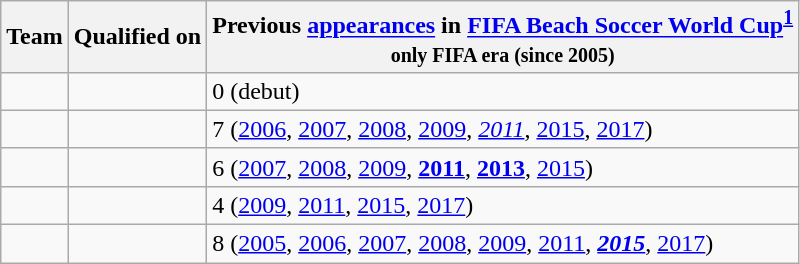<table class="wikitable sortable">
<tr>
<th>Team</th>
<th>Qualified on</th>
<th data-sort-type="number">Previous <a href='#'>appearances</a> in <a href='#'>FIFA Beach Soccer World Cup</a><sup><strong><a href='#'>1</a></strong></sup><br><small>only FIFA era (since 2005)</small></th>
</tr>
<tr>
<td></td>
<td></td>
<td>0 (debut)</td>
</tr>
<tr>
<td></td>
<td></td>
<td>7 (<a href='#'>2006</a>, <a href='#'>2007</a>, <a href='#'>2008</a>, <a href='#'>2009</a>, <em><a href='#'>2011</a></em>, <a href='#'>2015</a>, <a href='#'>2017</a>)</td>
</tr>
<tr>
<td></td>
<td></td>
<td>6 (<a href='#'>2007</a>, <a href='#'>2008</a>, <a href='#'>2009</a>,  <strong><a href='#'>2011</a></strong>, <strong><a href='#'>2013</a></strong>, <a href='#'>2015</a>)</td>
</tr>
<tr>
<td></td>
<td></td>
<td>4 (<a href='#'>2009</a>, <a href='#'>2011</a>, <a href='#'>2015</a>, <a href='#'>2017</a>)</td>
</tr>
<tr>
<td></td>
<td></td>
<td>8 (<a href='#'>2005</a>, <a href='#'>2006</a>, <a href='#'>2007</a>, <a href='#'>2008</a>, <a href='#'>2009</a>, <a href='#'>2011</a>, <strong><em><a href='#'>2015</a></em></strong>, <a href='#'>2017</a>)</td>
</tr>
</table>
